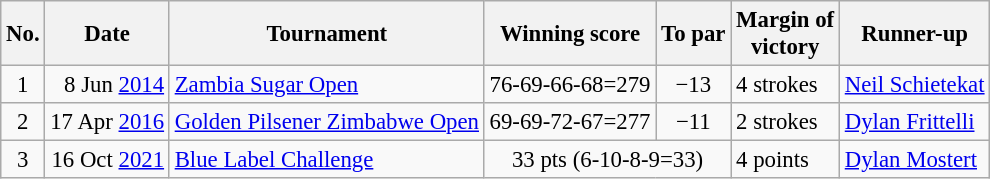<table class="wikitable" style="font-size:95%;">
<tr>
<th>No.</th>
<th>Date</th>
<th>Tournament</th>
<th>Winning score</th>
<th>To par</th>
<th>Margin of<br>victory</th>
<th>Runner-up</th>
</tr>
<tr>
<td align=center>1</td>
<td align=right>8 Jun <a href='#'>2014</a></td>
<td><a href='#'>Zambia Sugar Open</a></td>
<td>76-69-66-68=279</td>
<td align=center>−13</td>
<td>4 strokes</td>
<td> <a href='#'>Neil Schietekat</a></td>
</tr>
<tr>
<td align=center>2</td>
<td align=right>17 Apr <a href='#'>2016</a></td>
<td><a href='#'>Golden Pilsener Zimbabwe Open</a></td>
<td>69-69-72-67=277</td>
<td align=center>−11</td>
<td>2 strokes</td>
<td> <a href='#'>Dylan Frittelli</a></td>
</tr>
<tr>
<td align=center>3</td>
<td align=right>16 Oct <a href='#'>2021</a></td>
<td><a href='#'>Blue Label Challenge</a></td>
<td colspan=2 align=center>33 pts (6-10-8-9=33)</td>
<td>4 points</td>
<td> <a href='#'>Dylan Mostert</a></td>
</tr>
</table>
